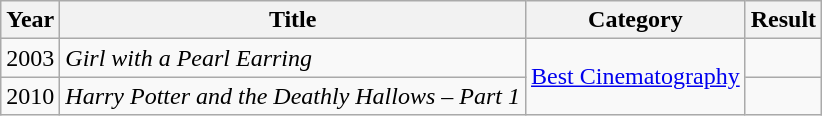<table class="wikitable">
<tr>
<th>Year</th>
<th>Title</th>
<th>Category</th>
<th>Result</th>
</tr>
<tr>
<td>2003</td>
<td><em>Girl with a Pearl Earring</em></td>
<td rowspan=2><a href='#'>Best Cinematography</a></td>
<td></td>
</tr>
<tr>
<td>2010</td>
<td><em>Harry Potter and the Deathly Hallows – Part 1</em></td>
<td></td>
</tr>
</table>
